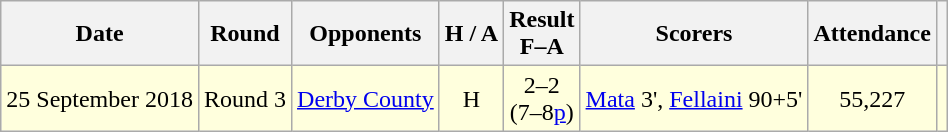<table class="wikitable" style="text-align:center">
<tr>
<th>Date</th>
<th>Round</th>
<th>Opponents</th>
<th>H / A</th>
<th>Result<br>F–A</th>
<th>Scorers</th>
<th>Attendance</th>
<th></th>
</tr>
<tr bgcolor="#ffffdd">
<td>25 September 2018</td>
<td>Round 3</td>
<td><a href='#'>Derby County</a></td>
<td>H</td>
<td>2–2<br>(7–8<a href='#'>p</a>)</td>
<td><a href='#'>Mata</a> 3', <a href='#'>Fellaini</a> 90+5'</td>
<td>55,227</td>
<td></td>
</tr>
</table>
